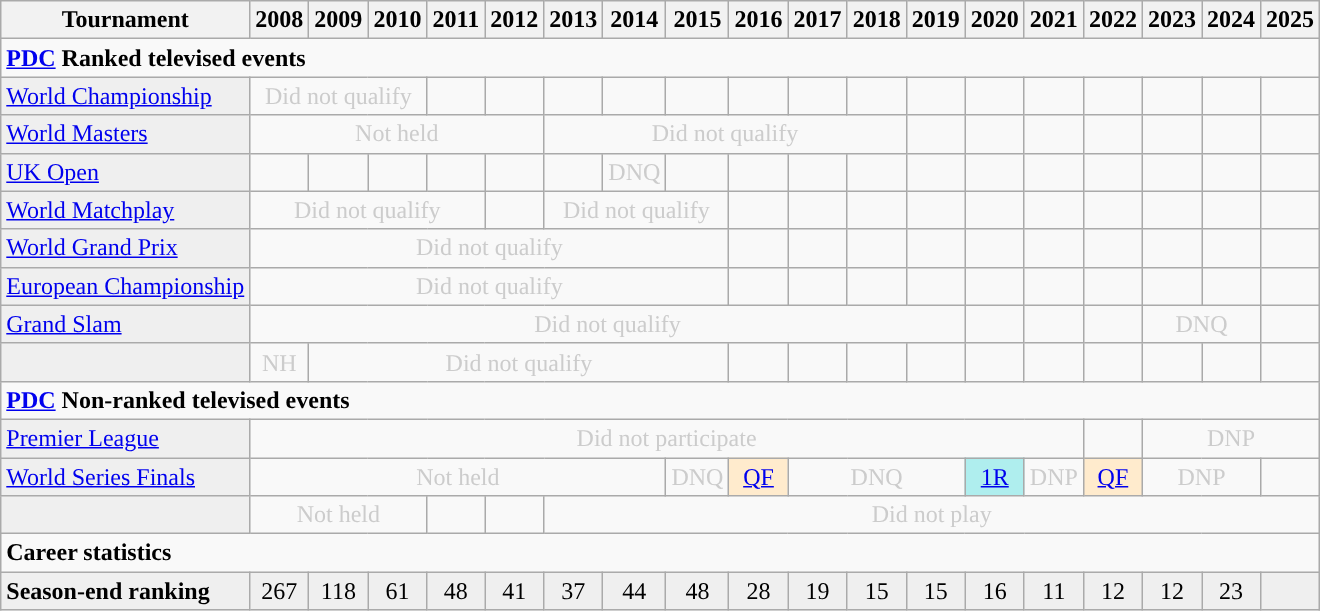<table class="wikitable">
<tr>
<th>Tournament</th>
<th>2008</th>
<th>2009</th>
<th>2010</th>
<th>2011</th>
<th>2012</th>
<th>2013</th>
<th>2014</th>
<th>2015</th>
<th>2016</th>
<th>2017</th>
<th>2018</th>
<th>2019</th>
<th>2020</th>
<th>2021</th>
<th>2022</th>
<th>2023</th>
<th>2024</th>
<th>2025</th>
</tr>
<tr>
<td colspan="25" align="left"><strong><a href='#'>PDC</a> Ranked televised events</strong></td>
</tr>
<tr>
<td style="background:#efefef;"><a href='#'>World Championship</a></td>
<td colspan="3" style="text-align:center; color:#ccc;">Did not qualify</td>
<td></td>
<td></td>
<td></td>
<td></td>
<td></td>
<td></td>
<td></td>
<td></td>
<td></td>
<td></td>
<td></td>
<td></td>
<td></td>
<td></td>
<td></td>
</tr>
<tr>
<td style="background:#efefef;"><a href='#'>World Masters</a></td>
<td colspan="5" style="text-align:center; color:#ccc;">Not held</td>
<td colspan="6" style="text-align:center; color:#ccc;">Did not qualify</td>
<td></td>
<td></td>
<td></td>
<td></td>
<td></td>
<td></td>
<td></td>
</tr>
<tr>
<td style="background:#efefef;"><a href='#'>UK Open</a></td>
<td></td>
<td></td>
<td></td>
<td></td>
<td></td>
<td></td>
<td style="text-align:center; color:#ccc;">DNQ</td>
<td></td>
<td></td>
<td></td>
<td></td>
<td></td>
<td></td>
<td></td>
<td></td>
<td></td>
<td></td>
<td></td>
</tr>
<tr>
<td style="background:#efefef;"><a href='#'>World Matchplay</a></td>
<td colspan="4" style="text-align:center; color:#ccc;">Did not qualify</td>
<td></td>
<td colspan="3" style="text-align:center; color:#ccc;">Did not qualify</td>
<td></td>
<td></td>
<td></td>
<td></td>
<td></td>
<td></td>
<td></td>
<td></td>
<td></td>
<td></td>
</tr>
<tr>
<td style="background:#efefef;"><a href='#'>World Grand Prix</a></td>
<td colspan="8" style="text-align:center; color:#ccc;">Did not qualify</td>
<td></td>
<td></td>
<td></td>
<td></td>
<td></td>
<td></td>
<td></td>
<td></td>
<td></td>
<td></td>
</tr>
<tr>
<td style="background:#efefef;"><a href='#'>European Championship</a></td>
<td colspan="8" style="text-align:center; color:#ccc;">Did not qualify</td>
<td></td>
<td></td>
<td></td>
<td></td>
<td></td>
<td></td>
<td></td>
<td></td>
<td></td>
<td></td>
</tr>
<tr>
<td style="background:#efefef;"><a href='#'>Grand Slam</a></td>
<td colspan="12" style="text-align:center; color:#ccc;">Did not qualify</td>
<td></td>
<td></td>
<td></td>
<td colspan='2' style="text-align:center; color:#ccc;">DNQ</td>
<td></td>
</tr>
<tr>
<td style="background:#efefef;"></td>
<td style="text-align:center; color:#ccc;">NH</td>
<td colspan="7" style="text-align:center; color:#ccc;">Did not qualify</td>
<td></td>
<td></td>
<td></td>
<td></td>
<td></td>
<td></td>
<td></td>
<td></td>
<td></td>
<td></td>
</tr>
<tr>
<td colspan="25" align="left"><strong><a href='#'>PDC</a> Non-ranked televised events</strong></td>
</tr>
<tr>
<td style="background:#efefef;"><a href='#'>Premier League</a></td>
<td colspan="14" style="text-align:center; color:#ccc;">Did not participate</td>
<td></td>
<td colspan="3" style="text-align:center; color:#ccc;">DNP</td>
</tr>
<tr>
<td style="background:#efefef;" align=left><a href='#'>World Series Finals</a></td>
<td colspan="7" style="text-align:center; color:#ccc;">Not held</td>
<td style="text-align:center; color:#ccc;">DNQ</td>
<td style="text-align:center; background:#ffebcd;"><a href='#'>QF</a></td>
<td colspan="3" style="text-align:center; color:#ccc;">DNQ</td>
<td style="text-align:center; background:#afeeee;"><a href='#'>1R</a></td>
<td style="text-align:center; color:#ccc;">DNP</td>
<td style="text-align:center; background:#ffebcd;"><a href='#'>QF</a></td>
<td colspan="2" style="text-align:center; color:#ccc;">DNP</td>
<td></td>
</tr>
<tr>
<td style="background:#efefef;"></td>
<td colspan="3" style="text-align:center; color:#ccc;">Not held</td>
<td></td>
<td></td>
<td colspan="13" style="text-align:center; color:#ccc;">Did not play</td>
</tr>
<tr>
<td colspan="22" align="left"><strong>Career statistics</strong></td>
</tr>
<tr bgcolor="efefef">
<td align="left"><strong>Season-end ranking</strong></td>
<td style="text-align:center;">267</td>
<td style="text-align:center;">118</td>
<td style="text-align:center;">61</td>
<td style="text-align:center;">48</td>
<td style="text-align:center;">41</td>
<td style="text-align:center;">37</td>
<td style="text-align:center;">44</td>
<td style="text-align:center;">48</td>
<td style="text-align:center;">28</td>
<td style="text-align:center;">19</td>
<td style="text-align:center;">15</td>
<td style="text-align:center;">15</td>
<td style="text-align:center;">16</td>
<td style="text-align:center;">11</td>
<td style="text-align:center;">12</td>
<td style="text-align:center;">12</td>
<td style="text-align:center;">23</td>
<td></td>
</tr>
</table>
